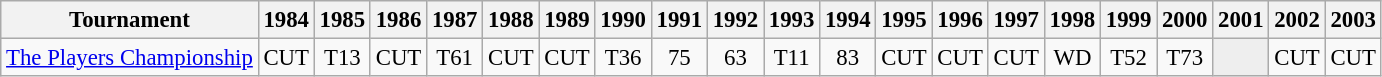<table class="wikitable" style="font-size:95%;text-align:center;">
<tr>
<th>Tournament</th>
<th>1984</th>
<th>1985</th>
<th>1986</th>
<th>1987</th>
<th>1988</th>
<th>1989</th>
<th>1990</th>
<th>1991</th>
<th>1992</th>
<th>1993</th>
<th>1994</th>
<th>1995</th>
<th>1996</th>
<th>1997</th>
<th>1998</th>
<th>1999</th>
<th>2000</th>
<th>2001</th>
<th>2002</th>
<th>2003</th>
</tr>
<tr>
<td align=left><a href='#'>The Players Championship</a></td>
<td>CUT</td>
<td>T13</td>
<td>CUT</td>
<td>T61</td>
<td>CUT</td>
<td>CUT</td>
<td>T36</td>
<td>75</td>
<td>63</td>
<td>T11</td>
<td>83</td>
<td>CUT</td>
<td>CUT</td>
<td>CUT</td>
<td>WD</td>
<td>T52</td>
<td>T73</td>
<td style="background:#eeeeee;"></td>
<td>CUT</td>
<td>CUT</td>
</tr>
</table>
